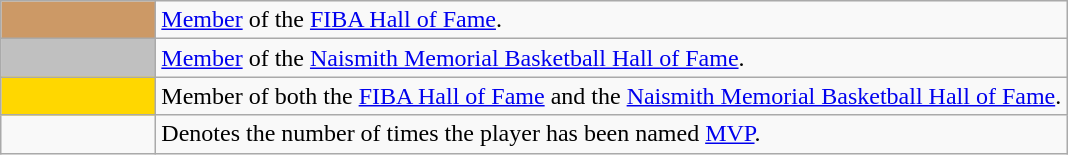<table class="wikitable">
<tr>
<td style="background-color:#cc9966; border:1px solid #aaaaaa; width:6em"></td>
<td><a href='#'>Member</a> of the <a href='#'>FIBA Hall of Fame</a>.</td>
</tr>
<tr>
<td style="background-color:#C0C0C0; border:1px solid #aaaaaa; width:6em"></td>
<td><a href='#'>Member</a> of the <a href='#'>Naismith Memorial Basketball Hall of Fame</a>.</td>
</tr>
<tr>
<td style="background-color:#FFD700; border:1px solid #aaaaaa; width:6em"></td>
<td>Member of both the <a href='#'>FIBA Hall of Fame</a> and the <a href='#'>Naismith Memorial Basketball Hall of Fame</a>.</td>
</tr>
<tr>
<td></td>
<td>Denotes the number of times the player has been named <a href='#'>MVP</a>.</td>
</tr>
</table>
